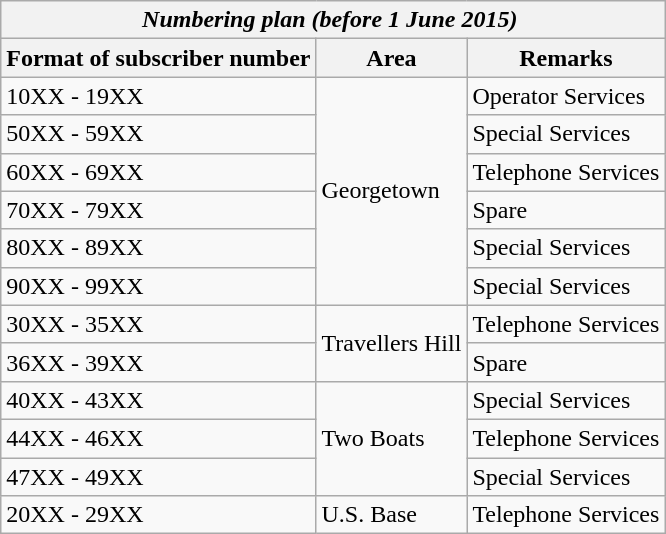<table class="wikitable" border="1">
<tr>
<th colspan="3"><strong><em>Numbering plan (before 1 June 2015)</em></strong> </th>
</tr>
<tr>
<th>Format of subscriber number</th>
<th>Area</th>
<th>Remarks</th>
</tr>
<tr>
<td>10XX - 19XX</td>
<td rowspan="6">Georgetown</td>
<td>Operator Services</td>
</tr>
<tr>
<td>50XX - 59XX</td>
<td>Special Services</td>
</tr>
<tr>
<td>60XX - 69XX</td>
<td>Telephone Services</td>
</tr>
<tr>
<td>70XX - 79XX</td>
<td>Spare</td>
</tr>
<tr>
<td>80XX - 89XX</td>
<td>Special Services</td>
</tr>
<tr>
<td>90XX - 99XX</td>
<td>Special Services</td>
</tr>
<tr>
<td>30XX - 35XX</td>
<td rowspan="2">Travellers Hill</td>
<td>Telephone Services</td>
</tr>
<tr>
<td>36XX - 39XX</td>
<td>Spare</td>
</tr>
<tr>
<td>40XX - 43XX</td>
<td rowspan="3">Two Boats</td>
<td>Special Services</td>
</tr>
<tr>
<td>44XX - 46XX</td>
<td>Telephone Services</td>
</tr>
<tr>
<td>47XX - 49XX</td>
<td>Special Services</td>
</tr>
<tr>
<td>20XX - 29XX</td>
<td>U.S. Base</td>
<td>Telephone Services</td>
</tr>
</table>
